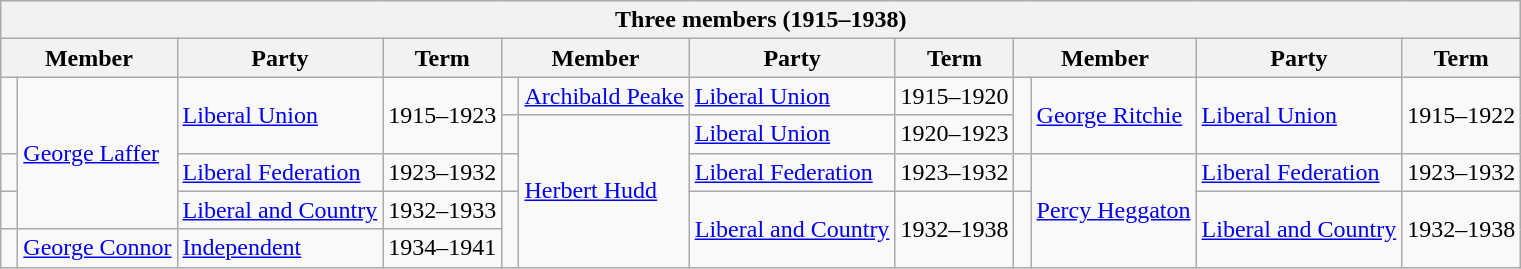<table class="wikitable">
<tr>
<th colspan=12>Three members (1915–1938)</th>
</tr>
<tr>
<th colspan=2>Member</th>
<th>Party</th>
<th>Term</th>
<th colspan=2>Member</th>
<th>Party</th>
<th>Term</th>
<th colspan=2>Member</th>
<th>Party</th>
<th>Term</th>
</tr>
<tr>
<td rowspan=2 > </td>
<td rowspan=4><a href='#'>George Laffer</a></td>
<td rowspan=2><a href='#'>Liberal Union</a></td>
<td rowspan=2>1915–1923</td>
<td> </td>
<td><a href='#'>Archibald Peake</a></td>
<td><a href='#'>Liberal Union</a></td>
<td>1915–1920</td>
<td rowspan=2 > </td>
<td rowspan=2><a href='#'>George Ritchie</a></td>
<td rowspan=2><a href='#'>Liberal Union</a></td>
<td rowspan=2>1915–1922</td>
</tr>
<tr>
<td> </td>
<td rowspan="4"><a href='#'>Herbert Hudd</a></td>
<td><a href='#'>Liberal Union</a></td>
<td>1920–1923</td>
</tr>
<tr>
<td> </td>
<td><a href='#'>Liberal Federation</a></td>
<td>1923–1932</td>
<td> </td>
<td><a href='#'>Liberal Federation</a></td>
<td>1923–1932</td>
<td> </td>
<td rowspan="3"><a href='#'>Percy Heggaton</a></td>
<td><a href='#'>Liberal Federation</a></td>
<td>1923–1932</td>
</tr>
<tr>
<td> </td>
<td><a href='#'>Liberal and Country</a></td>
<td>1932–1933</td>
<td rowspan="2" > </td>
<td rowspan="2"><a href='#'>Liberal and Country</a></td>
<td rowspan="2">1932–1938</td>
<td rowspan="2" > </td>
<td rowspan="2"><a href='#'>Liberal and Country</a></td>
<td rowspan="2">1932–1938</td>
</tr>
<tr>
<td> </td>
<td><a href='#'>George Connor</a></td>
<td><a href='#'>Independent</a></td>
<td>1934–1941</td>
</tr>
</table>
